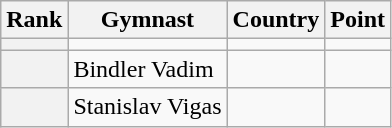<table class="wikitable sortable">
<tr>
<th>Rank</th>
<th>Gymnast</th>
<th>Country</th>
<th>Point</th>
</tr>
<tr>
<th></th>
<td></td>
<td></td>
<td></td>
</tr>
<tr>
<th></th>
<td>Bindler Vadim</td>
<td></td>
<td></td>
</tr>
<tr>
<th></th>
<td>Stanislav Vigas</td>
<td></td>
<td></td>
</tr>
</table>
